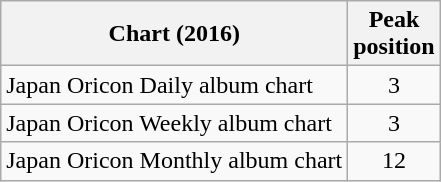<table class="wikitable">
<tr>
<th>Chart (2016)</th>
<th>Peak<br>position</th>
</tr>
<tr>
<td>Japan Oricon Daily album chart</td>
<td align="center">3</td>
</tr>
<tr>
<td>Japan Oricon Weekly album chart</td>
<td align="center">3</td>
</tr>
<tr>
<td>Japan Oricon Monthly album chart</td>
<td align="center">12</td>
</tr>
</table>
